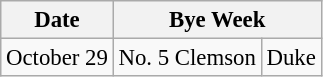<table class="wikitable" style="font-size:95%;">
<tr>
<th>Date</th>
<th colspan="3">Bye Week</th>
</tr>
<tr>
<td>October 29</td>
<td>No. 5 Clemson</td>
<td>Duke</td>
</tr>
</table>
